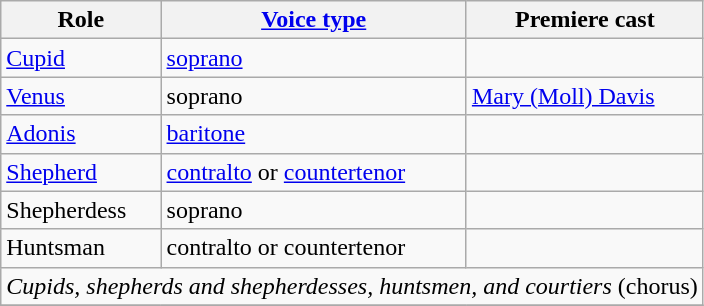<table class="wikitable">
<tr>
<th>Role</th>
<th><a href='#'>Voice type</a></th>
<th>Premiere cast</th>
</tr>
<tr>
<td><a href='#'>Cupid</a></td>
<td><a href='#'>soprano</a></td>
</tr>
<tr>
<td><a href='#'>Venus</a></td>
<td>soprano</td>
<td><a href='#'>Mary (Moll) Davis</a></td>
</tr>
<tr>
<td><a href='#'>Adonis</a></td>
<td><a href='#'>baritone</a></td>
<td></td>
</tr>
<tr>
<td><a href='#'>Shepherd</a></td>
<td><a href='#'>contralto</a> or <a href='#'>countertenor</a></td>
<td></td>
</tr>
<tr>
<td>Shepherdess</td>
<td>soprano</td>
<td></td>
</tr>
<tr>
<td>Huntsman</td>
<td>contralto or countertenor</td>
<td></td>
</tr>
<tr>
<td colspan="3"><em>Cupids, shepherds and shepherdesses, huntsmen, and courtiers</em> (chorus)</td>
</tr>
<tr>
</tr>
</table>
